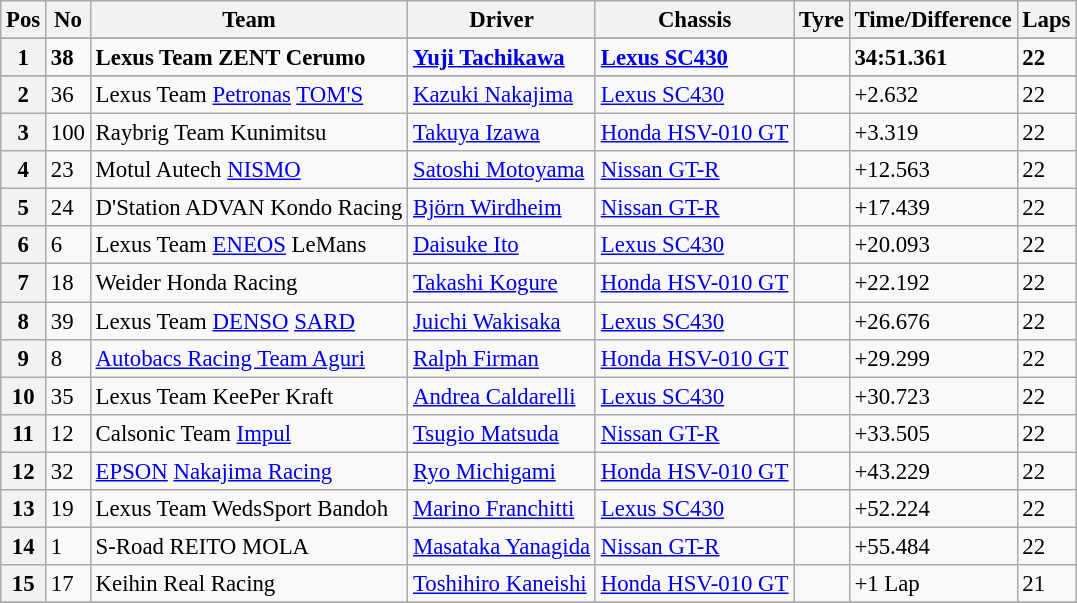<table class="wikitable" style="font-size: 95%;">
<tr>
<th>Pos</th>
<th>No</th>
<th>Team</th>
<th>Driver</th>
<th>Chassis</th>
<th>Tyre</th>
<th>Time/Difference</th>
<th>Laps</th>
</tr>
<tr>
</tr>
<tr style="font-weight:bold">
<th>1</th>
<td>38</td>
<td>Lexus Team ZENT Cerumo</td>
<td> <a href='#'>Yuji Tachikawa</a></td>
<td><a href='#'>Lexus SC430</a></td>
<td></td>
<td>34:51.361</td>
<td>22</td>
</tr>
<tr style="font-weight:bold">
</tr>
<tr>
<th>2</th>
<td>36</td>
<td>Lexus Team <a href='#'>Petronas</a> <a href='#'>TOM'S</a></td>
<td> <a href='#'>Kazuki Nakajima</a></td>
<td><a href='#'>Lexus SC430</a></td>
<td></td>
<td>+2.632</td>
<td>22</td>
</tr>
<tr>
<th>3</th>
<td>100</td>
<td>Raybrig Team Kunimitsu</td>
<td> <a href='#'>Takuya Izawa</a></td>
<td><a href='#'>Honda HSV-010 GT</a></td>
<td></td>
<td>+3.319</td>
<td>22</td>
</tr>
<tr>
<th>4</th>
<td>23</td>
<td>Motul Autech <a href='#'>NISMO</a></td>
<td> <a href='#'>Satoshi Motoyama</a></td>
<td><a href='#'>Nissan GT-R</a></td>
<td></td>
<td>+12.563</td>
<td>22</td>
</tr>
<tr>
<th>5</th>
<td>24</td>
<td>D'Station ADVAN Kondo Racing</td>
<td> <a href='#'>Björn Wirdheim</a></td>
<td><a href='#'>Nissan GT-R</a></td>
<td></td>
<td>+17.439</td>
<td>22</td>
</tr>
<tr>
<th>6</th>
<td>6</td>
<td>Lexus Team <a href='#'>ENEOS</a> LeMans</td>
<td> <a href='#'>Daisuke Ito</a></td>
<td><a href='#'>Lexus SC430</a></td>
<td></td>
<td>+20.093</td>
<td>22</td>
</tr>
<tr>
<th>7</th>
<td>18</td>
<td>Weider Honda Racing</td>
<td> <a href='#'>Takashi Kogure</a></td>
<td><a href='#'>Honda HSV-010 GT</a></td>
<td></td>
<td>+22.192</td>
<td>22</td>
</tr>
<tr>
<th>8</th>
<td>39</td>
<td>Lexus Team <a href='#'>DENSO</a> <a href='#'>SARD</a></td>
<td> <a href='#'>Juichi Wakisaka</a></td>
<td><a href='#'>Lexus SC430</a></td>
<td></td>
<td>+26.676</td>
<td>22</td>
</tr>
<tr>
<th>9</th>
<td>8</td>
<td><a href='#'>Autobacs Racing Team Aguri</a></td>
<td> <a href='#'>Ralph Firman</a></td>
<td><a href='#'>Honda HSV-010 GT</a></td>
<td></td>
<td>+29.299</td>
<td>22</td>
</tr>
<tr>
<th>10</th>
<td>35</td>
<td>Lexus Team KeePer Kraft</td>
<td> <a href='#'>Andrea Caldarelli</a></td>
<td><a href='#'>Lexus SC430</a></td>
<td></td>
<td>+30.723</td>
<td>22</td>
</tr>
<tr>
<th>11</th>
<td>12</td>
<td>Calsonic Team <a href='#'>Impul</a></td>
<td> <a href='#'>Tsugio Matsuda</a></td>
<td><a href='#'>Nissan GT-R</a></td>
<td></td>
<td>+33.505</td>
<td>22</td>
</tr>
<tr>
<th>12</th>
<td>32</td>
<td><a href='#'>EPSON</a> <a href='#'>Nakajima Racing</a></td>
<td> <a href='#'>Ryo Michigami</a></td>
<td><a href='#'>Honda HSV-010 GT</a></td>
<td></td>
<td>+43.229</td>
<td>22</td>
</tr>
<tr>
<th>13</th>
<td>19</td>
<td>Lexus Team WedsSport Bandoh</td>
<td> <a href='#'>Marino Franchitti</a></td>
<td><a href='#'>Lexus SC430</a></td>
<td></td>
<td>+52.224</td>
<td>22</td>
</tr>
<tr>
<th>14</th>
<td>1</td>
<td>S-Road REITO MOLA</td>
<td> <a href='#'>Masataka Yanagida</a></td>
<td><a href='#'>Nissan GT-R</a></td>
<td></td>
<td>+55.484</td>
<td>22</td>
</tr>
<tr>
<th>15</th>
<td>17</td>
<td>Keihin Real Racing</td>
<td> <a href='#'>Toshihiro Kaneishi</a></td>
<td><a href='#'>Honda HSV-010 GT</a></td>
<td></td>
<td>+1 Lap</td>
<td>21</td>
</tr>
<tr>
</tr>
</table>
